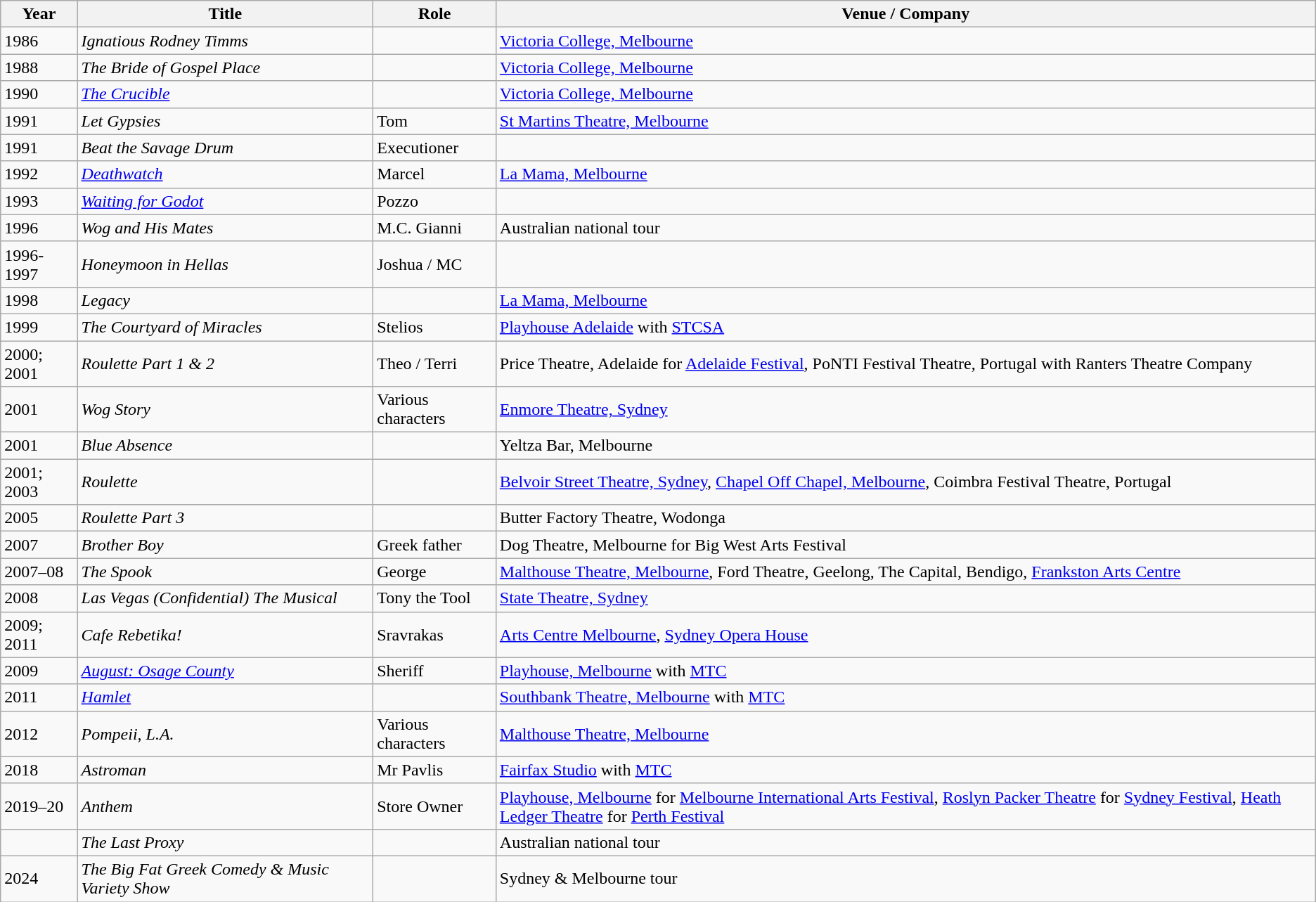<table class="wikitable">
<tr>
<th>Year</th>
<th>Title</th>
<th>Role</th>
<th>Venue / Company</th>
</tr>
<tr>
<td>1986</td>
<td><em>Ignatious Rodney Timms</em></td>
<td></td>
<td><a href='#'>Victoria College, Melbourne</a></td>
</tr>
<tr>
<td>1988</td>
<td><em>The Bride of Gospel Place</em></td>
<td></td>
<td><a href='#'>Victoria College, Melbourne</a></td>
</tr>
<tr>
<td>1990</td>
<td><em><a href='#'>The Crucible</a></em></td>
<td></td>
<td><a href='#'>Victoria College, Melbourne</a></td>
</tr>
<tr>
<td>1991</td>
<td><em>Let Gypsies</em></td>
<td>Tom</td>
<td><a href='#'>St Martins Theatre, Melbourne</a></td>
</tr>
<tr>
<td>1991</td>
<td><em>Beat the Savage Drum</em></td>
<td>Executioner</td>
<td></td>
</tr>
<tr>
<td>1992</td>
<td><em><a href='#'>Deathwatch</a></em></td>
<td>Marcel</td>
<td><a href='#'>La Mama, Melbourne</a></td>
</tr>
<tr>
<td>1993</td>
<td><em><a href='#'>Waiting for Godot</a></em></td>
<td>Pozzo</td>
<td></td>
</tr>
<tr>
<td>1996</td>
<td><em>Wog and His Mates</em></td>
<td>M.C. Gianni</td>
<td>Australian national tour</td>
</tr>
<tr>
<td>1996-1997</td>
<td><em>Honeymoon in Hellas</em></td>
<td>Joshua / MC</td>
<td></td>
</tr>
<tr>
<td>1998</td>
<td><em>Legacy</em></td>
<td></td>
<td><a href='#'>La Mama, Melbourne</a></td>
</tr>
<tr>
<td>1999</td>
<td><em>The Courtyard of Miracles</em></td>
<td>Stelios</td>
<td><a href='#'>Playhouse Adelaide</a> with <a href='#'>STCSA</a></td>
</tr>
<tr>
<td>2000; 2001</td>
<td><em>Roulette Part 1 & 2</em></td>
<td>Theo / Terri</td>
<td>Price Theatre, Adelaide for <a href='#'>Adelaide Festival</a>, PoNTI Festival Theatre, Portugal with Ranters Theatre Company</td>
</tr>
<tr>
<td>2001</td>
<td><em>Wog Story</em></td>
<td>Various characters</td>
<td><a href='#'>Enmore Theatre, Sydney</a></td>
</tr>
<tr>
<td>2001</td>
<td><em>Blue Absence</em></td>
<td></td>
<td>Yeltza Bar, Melbourne</td>
</tr>
<tr>
<td>2001; 2003</td>
<td><em>Roulette</em></td>
<td></td>
<td><a href='#'>Belvoir Street Theatre, Sydney</a>, <a href='#'>Chapel Off Chapel, Melbourne</a>, Coimbra Festival Theatre, Portugal</td>
</tr>
<tr>
<td>2005</td>
<td><em>Roulette Part 3</em></td>
<td></td>
<td>Butter Factory Theatre, Wodonga</td>
</tr>
<tr>
<td>2007</td>
<td><em>Brother Boy</em></td>
<td>Greek father</td>
<td>Dog Theatre, Melbourne for Big West Arts Festival</td>
</tr>
<tr>
<td>2007–08</td>
<td><em>The Spook</em></td>
<td>George</td>
<td><a href='#'>Malthouse Theatre, Melbourne</a>, Ford Theatre, Geelong, The Capital, Bendigo, <a href='#'>Frankston Arts Centre</a></td>
</tr>
<tr>
<td>2008</td>
<td><em>Las Vegas (Confidential) The Musical</em></td>
<td>Tony the Tool</td>
<td><a href='#'>State Theatre, Sydney</a></td>
</tr>
<tr>
<td>2009; 2011</td>
<td><em>Cafe Rebetika!</em></td>
<td>Sravrakas</td>
<td><a href='#'>Arts Centre Melbourne</a>, <a href='#'>Sydney Opera House</a></td>
</tr>
<tr>
<td>2009</td>
<td><em><a href='#'>August: Osage County</a></em></td>
<td>Sheriff</td>
<td><a href='#'>Playhouse, Melbourne</a> with <a href='#'>MTC</a></td>
</tr>
<tr>
<td>2011</td>
<td><em><a href='#'>Hamlet</a></em></td>
<td></td>
<td><a href='#'>Southbank Theatre, Melbourne</a> with <a href='#'>MTC</a></td>
</tr>
<tr>
<td>2012</td>
<td><em>Pompeii, L.A.</em></td>
<td>Various characters</td>
<td><a href='#'>Malthouse Theatre, Melbourne</a></td>
</tr>
<tr>
<td>2018</td>
<td><em>Astroman</em></td>
<td>Mr Pavlis</td>
<td><a href='#'>Fairfax Studio</a> with <a href='#'>MTC</a></td>
</tr>
<tr>
<td>2019–20</td>
<td><em>Anthem</em></td>
<td>Store Owner</td>
<td><a href='#'>Playhouse, Melbourne</a> for <a href='#'>Melbourne International Arts Festival</a>, <a href='#'>Roslyn Packer Theatre</a> for <a href='#'>Sydney Festival</a>, <a href='#'>Heath Ledger Theatre</a> for <a href='#'>Perth Festival</a></td>
</tr>
<tr>
<td></td>
<td><em>The Last Proxy</em></td>
<td></td>
<td>Australian national tour</td>
</tr>
<tr>
<td>2024</td>
<td><em>The Big Fat Greek Comedy & Music Variety Show</em></td>
<td></td>
<td>Sydney & Melbourne tour</td>
</tr>
</table>
